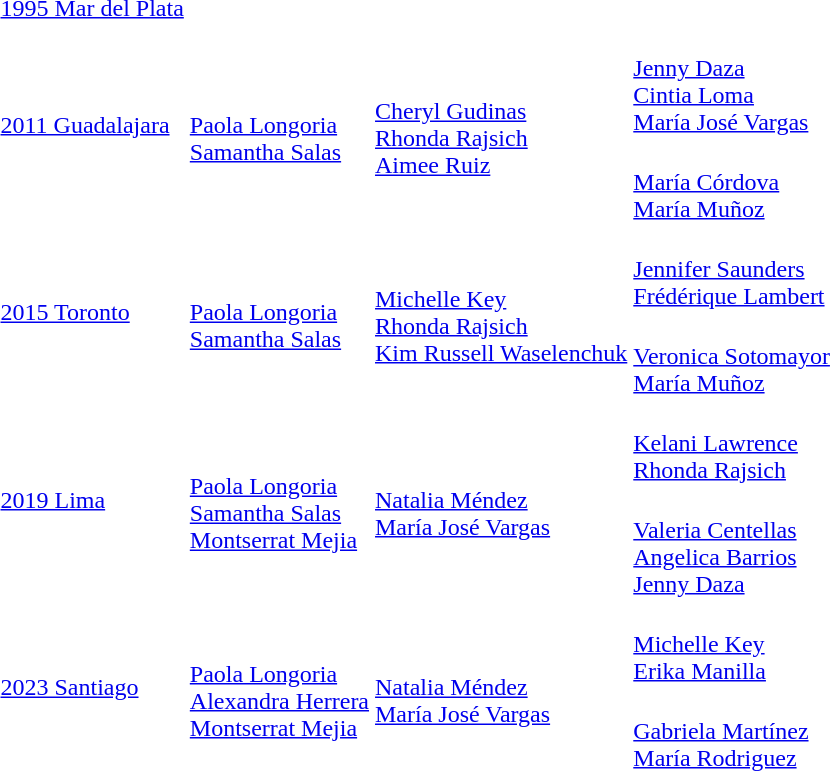<table>
<tr>
<td><a href='#'>1995 Mar del Plata</a><br></td>
<td></td>
<td></td>
<td></td>
</tr>
<tr>
<td rowspan=2><a href='#'>2011 Guadalajara</a><br></td>
<td rowspan=2><br><a href='#'>Paola Longoria</a><br><a href='#'>Samantha Salas</a></td>
<td rowspan=2><br><a href='#'>Cheryl Gudinas</a><br><a href='#'>Rhonda Rajsich</a><br><a href='#'>Aimee Ruiz</a></td>
<td><br><a href='#'>Jenny Daza</a><br><a href='#'>Cintia Loma</a><br><a href='#'>María José Vargas</a></td>
</tr>
<tr>
<td><br><a href='#'>María Córdova</a><br><a href='#'>María Muñoz</a></td>
</tr>
<tr>
<td rowspan=2><a href='#'>2015 Toronto</a><br></td>
<td rowspan=2><br><a href='#'>Paola Longoria</a><br><a href='#'>Samantha Salas</a></td>
<td rowspan=2><br><a href='#'>Michelle Key</a><br><a href='#'>Rhonda Rajsich</a><br><a href='#'>Kim Russell Waselenchuk</a></td>
<td><br><a href='#'>Jennifer Saunders</a><br><a href='#'>Frédérique Lambert</a></td>
</tr>
<tr>
<td><br><a href='#'>Veronica Sotomayor</a><br><a href='#'>María Muñoz</a></td>
</tr>
<tr>
<td rowspan=2><a href='#'>2019 Lima</a><br></td>
<td rowspan=2><br><a href='#'>Paola Longoria</a><br><a href='#'>Samantha Salas</a><br><a href='#'>Montserrat Mejia</a></td>
<td rowspan=2><br><a href='#'>Natalia Méndez</a><br><a href='#'>María José Vargas</a></td>
<td><br><a href='#'>Kelani Lawrence</a><br><a href='#'>Rhonda Rajsich</a></td>
</tr>
<tr>
<td><br><a href='#'>Valeria Centellas</a><br><a href='#'>Angelica Barrios</a><br><a href='#'>Jenny Daza</a></td>
</tr>
<tr>
<td rowspan=2><a href='#'>2023 Santiago</a><br></td>
<td rowspan=2><br><a href='#'>Paola Longoria</a><br><a href='#'>Alexandra Herrera</a><br><a href='#'>Montserrat Mejia</a></td>
<td rowspan=2><br><a href='#'>Natalia Méndez</a><br><a href='#'>María José Vargas</a></td>
<td><br><a href='#'>Michelle Key</a><br><a href='#'>Erika Manilla</a></td>
</tr>
<tr>
<td><br><a href='#'>Gabriela Martínez</a><br><a href='#'>María Rodriguez</a></td>
</tr>
</table>
